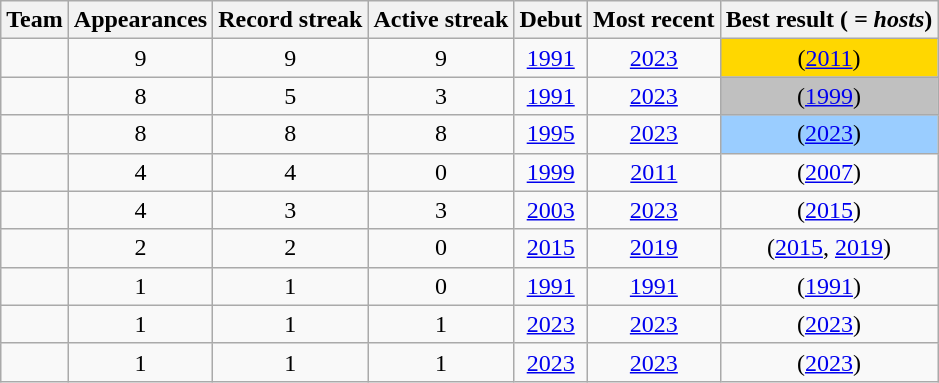<table class="wikitable sortable" style="text-align: center">
<tr>
<th>Team</th>
<th>Appearances</th>
<th>Record streak</th>
<th>Active streak</th>
<th>Debut</th>
<th>Most recent</th>
<th>Best result (<em> = hosts</em>)</th>
</tr>
<tr>
<td align=left></td>
<td>9</td>
<td>9</td>
<td>9</td>
<td><a href='#'>1991</a></td>
<td><a href='#'>2023</a></td>
<td bgcolor=gold> (<a href='#'>2011</a>)</td>
</tr>
<tr>
<td align=left></td>
<td>8</td>
<td>5</td>
<td>3</td>
<td><a href='#'>1991</a></td>
<td><a href='#'>2023</a></td>
<td bgcolor=silver> (<a href='#'>1999</a>)</td>
</tr>
<tr>
<td align=left></td>
<td>8</td>
<td>8</td>
<td>8</td>
<td><a href='#'>1995</a></td>
<td><a href='#'>2023</a></td>
<td bgcolor=#9acdff> (<a href='#'>2023</a>)</td>
</tr>
<tr>
<td align=left></td>
<td>4</td>
<td>4</td>
<td>0</td>
<td><a href='#'>1999</a></td>
<td><a href='#'>2011</a></td>
<td> (<a href='#'>2007</a>)</td>
</tr>
<tr>
<td align=left></td>
<td>4</td>
<td>3</td>
<td>3</td>
<td><a href='#'>2003</a></td>
<td><a href='#'>2023</a></td>
<td> (<a href='#'>2015</a>)</td>
</tr>
<tr>
<td align=left></td>
<td>2</td>
<td>2</td>
<td>0</td>
<td><a href='#'>2015</a></td>
<td><a href='#'>2019</a></td>
<td> (<a href='#'>2015</a>, <a href='#'>2019</a>)</td>
</tr>
<tr>
<td align=left></td>
<td>1</td>
<td>1</td>
<td>0</td>
<td><a href='#'>1991</a></td>
<td><a href='#'>1991</a></td>
<td> (<a href='#'>1991</a>)</td>
</tr>
<tr>
<td align=left></td>
<td>1</td>
<td>1</td>
<td>1</td>
<td><a href='#'>2023</a></td>
<td><a href='#'>2023</a></td>
<td> (<a href='#'>2023</a>)</td>
</tr>
<tr>
<td align=left></td>
<td>1</td>
<td>1</td>
<td>1</td>
<td><a href='#'>2023</a></td>
<td><a href='#'>2023</a></td>
<td> (<a href='#'>2023</a>)</td>
</tr>
</table>
